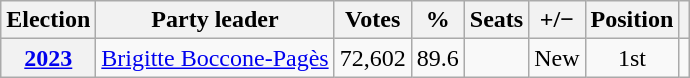<table class="wikitable" style="text-align:center">
<tr>
<th>Election</th>
<th>Party leader</th>
<th>Votes</th>
<th>%</th>
<th>Seats</th>
<th>+/−</th>
<th>Position</th>
<th></th>
</tr>
<tr>
<th><a href='#'>2023</a></th>
<td><a href='#'>Brigitte Boccone-Pagès</a></td>
<td>72,602</td>
<td>89.6</td>
<td></td>
<td>New</td>
<td>1st</td>
<td></td>
</tr>
</table>
